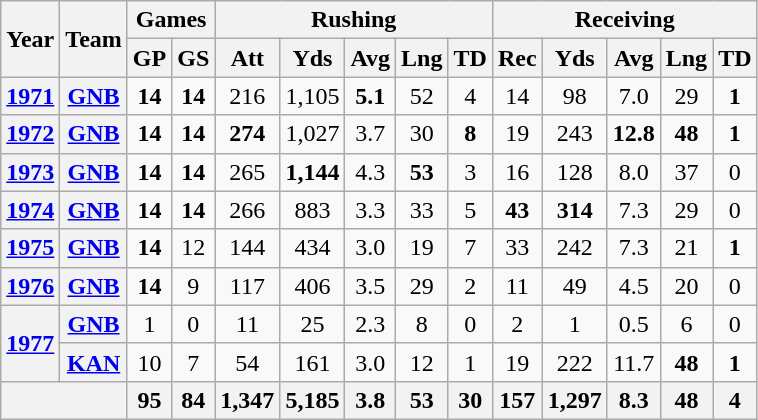<table class="wikitable" style="text-align:center;">
<tr>
<th rowspan="2">Year</th>
<th rowspan="2">Team</th>
<th colspan="2">Games</th>
<th colspan="5">Rushing</th>
<th colspan="5">Receiving</th>
</tr>
<tr>
<th>GP</th>
<th>GS</th>
<th>Att</th>
<th>Yds</th>
<th>Avg</th>
<th>Lng</th>
<th>TD</th>
<th>Rec</th>
<th>Yds</th>
<th>Avg</th>
<th>Lng</th>
<th>TD</th>
</tr>
<tr>
<th><a href='#'>1971</a></th>
<th><a href='#'>GNB</a></th>
<td><strong>14</strong></td>
<td><strong>14</strong></td>
<td>216</td>
<td>1,105</td>
<td><strong>5.1</strong></td>
<td>52</td>
<td>4</td>
<td>14</td>
<td>98</td>
<td>7.0</td>
<td>29</td>
<td><strong>1</strong></td>
</tr>
<tr>
<th><a href='#'>1972</a></th>
<th><a href='#'>GNB</a></th>
<td><strong>14</strong></td>
<td><strong>14</strong></td>
<td><strong>274</strong></td>
<td>1,027</td>
<td>3.7</td>
<td>30</td>
<td><strong>8</strong></td>
<td>19</td>
<td>243</td>
<td><strong>12.8</strong></td>
<td><strong>48</strong></td>
<td><strong>1</strong></td>
</tr>
<tr>
<th><a href='#'>1973</a></th>
<th><a href='#'>GNB</a></th>
<td><strong>14</strong></td>
<td><strong>14</strong></td>
<td>265</td>
<td><strong>1,144</strong></td>
<td>4.3</td>
<td><strong>53</strong></td>
<td>3</td>
<td>16</td>
<td>128</td>
<td>8.0</td>
<td>37</td>
<td>0</td>
</tr>
<tr>
<th><a href='#'>1974</a></th>
<th><a href='#'>GNB</a></th>
<td><strong>14</strong></td>
<td><strong>14</strong></td>
<td>266</td>
<td>883</td>
<td>3.3</td>
<td>33</td>
<td>5</td>
<td><strong>43</strong></td>
<td><strong>314</strong></td>
<td>7.3</td>
<td>29</td>
<td>0</td>
</tr>
<tr>
<th><a href='#'>1975</a></th>
<th><a href='#'>GNB</a></th>
<td><strong>14</strong></td>
<td>12</td>
<td>144</td>
<td>434</td>
<td>3.0</td>
<td>19</td>
<td>7</td>
<td>33</td>
<td>242</td>
<td>7.3</td>
<td>21</td>
<td><strong>1</strong></td>
</tr>
<tr>
<th><a href='#'>1976</a></th>
<th><a href='#'>GNB</a></th>
<td><strong>14</strong></td>
<td>9</td>
<td>117</td>
<td>406</td>
<td>3.5</td>
<td>29</td>
<td>2</td>
<td>11</td>
<td>49</td>
<td>4.5</td>
<td>20</td>
<td>0</td>
</tr>
<tr>
<th rowspan="2"><a href='#'>1977</a></th>
<th><a href='#'>GNB</a></th>
<td>1</td>
<td>0</td>
<td>11</td>
<td>25</td>
<td>2.3</td>
<td>8</td>
<td>0</td>
<td>2</td>
<td>1</td>
<td>0.5</td>
<td>6</td>
<td>0</td>
</tr>
<tr>
<th><a href='#'>KAN</a></th>
<td>10</td>
<td>7</td>
<td>54</td>
<td>161</td>
<td>3.0</td>
<td>12</td>
<td>1</td>
<td>19</td>
<td>222</td>
<td>11.7</td>
<td><strong>48</strong></td>
<td><strong>1</strong></td>
</tr>
<tr>
<th colspan="2"></th>
<th>95</th>
<th>84</th>
<th>1,347</th>
<th>5,185</th>
<th>3.8</th>
<th>53</th>
<th>30</th>
<th>157</th>
<th>1,297</th>
<th>8.3</th>
<th>48</th>
<th>4</th>
</tr>
</table>
